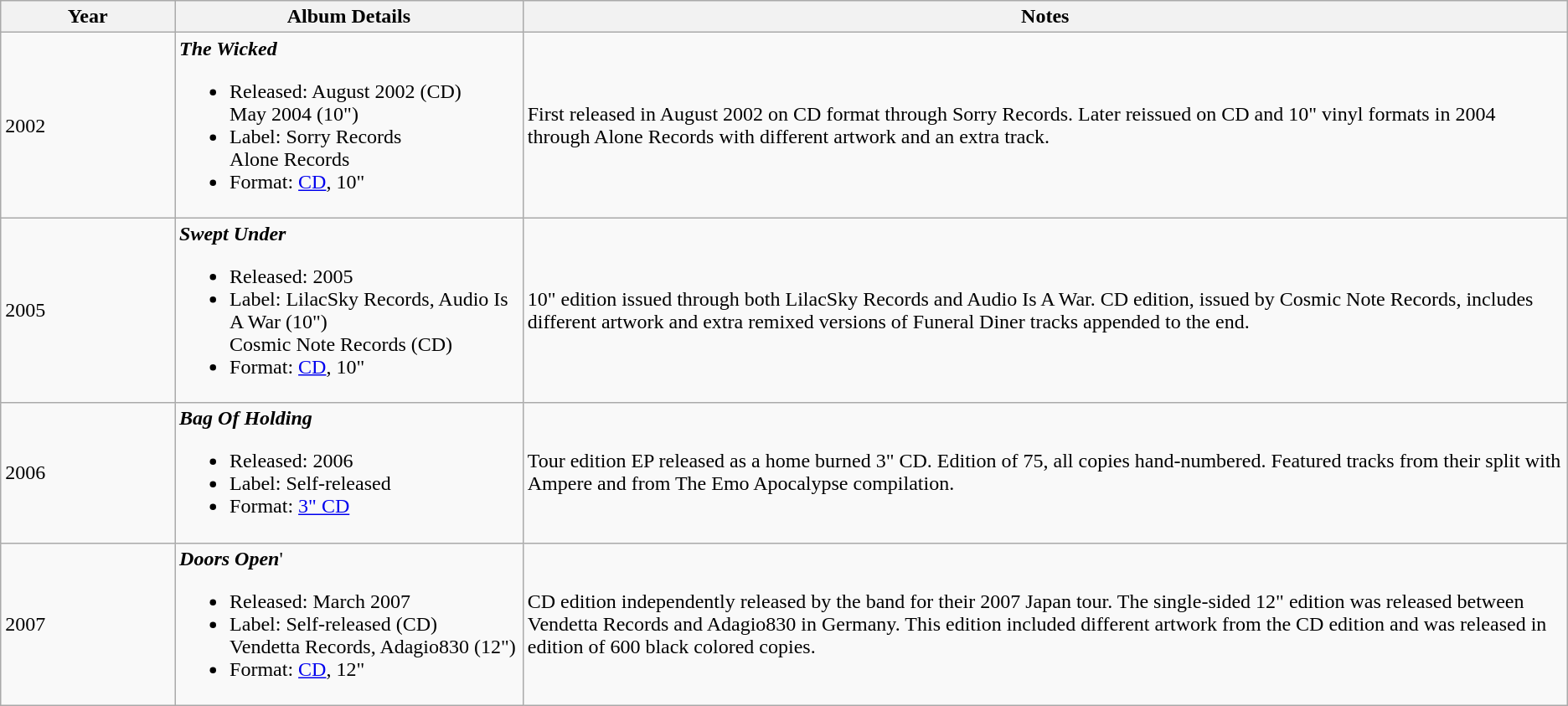<table class ="wikitable">
<tr>
<th style="width: 5%">Year</th>
<th style="width:10%">Album Details</th>
<th style="width:30%">Notes</th>
</tr>
<tr>
<td>2002</td>
<td><strong><em>The Wicked</em></strong><br><ul><li>Released: August 2002 (CD) <br> May 2004 (10")</li><li>Label: Sorry Records <br> Alone Records</li><li>Format: <a href='#'>CD</a>, 10"</li></ul></td>
<td>First released in August 2002 on CD format through Sorry Records. Later reissued on CD and 10" vinyl formats in 2004 through Alone Records with different artwork and an extra track.</td>
</tr>
<tr>
<td>2005</td>
<td><strong><em>Swept Under</em></strong><br><ul><li>Released: 2005</li><li>Label: LilacSky Records, Audio Is A War (10") <br> Cosmic Note Records (CD)</li><li>Format: <a href='#'>CD</a>, 10"</li></ul></td>
<td>10" edition issued through both LilacSky Records and Audio Is A War. CD edition, issued by Cosmic Note Records, includes different artwork and extra remixed versions of Funeral Diner tracks appended to the end.</td>
</tr>
<tr>
<td>2006</td>
<td><strong><em>Bag Of Holding</em></strong><br><ul><li>Released: 2006</li><li>Label: Self-released</li><li>Format: <a href='#'>3" CD</a></li></ul></td>
<td>Tour edition EP released as a home burned 3" CD. Edition of 75, all copies hand-numbered. Featured tracks from their split with Ampere and from The Emo Apocalypse compilation.</td>
</tr>
<tr>
<td>2007</td>
<td><strong><em>Doors Open</em></strong>'<br><ul><li>Released: March 2007</li><li>Label: Self-released (CD) <br> Vendetta Records, Adagio830 (12")</li><li>Format: <a href='#'>CD</a>, 12"</li></ul></td>
<td>CD edition independently released by the band for their 2007 Japan tour. The single-sided 12" edition was released between Vendetta Records and Adagio830 in Germany. This edition included different artwork from the CD edition and was released in edition of 600 black colored copies.</td>
</tr>
</table>
